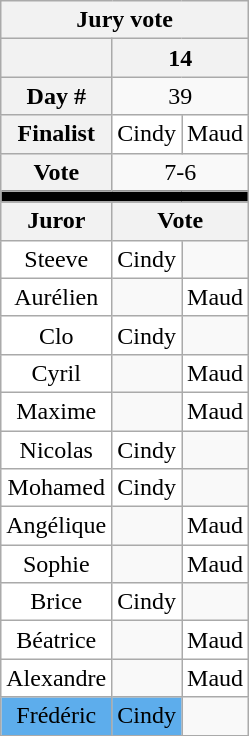<table class="wikitable" style="text-align:center">
<tr>
<th colspan=3>Jury vote</th>
</tr>
<tr>
<th></th>
<th colspan="2">14</th>
</tr>
<tr>
<th>Day #</th>
<td colspan="2">39</td>
</tr>
<tr>
<th>Finalist</th>
<td bgcolor="white">Cindy</td>
<td bgcolor="white">Maud</td>
</tr>
<tr>
<th>Vote</th>
<td colspan=2>7-6</td>
</tr>
<tr>
<td colspan=13 bgcolor=black></td>
</tr>
<tr>
<th>Juror</th>
<th colspan=2>Vote</th>
</tr>
<tr>
<td bgcolor="white">Steeve</td>
<td bgcolor="white">Cindy</td>
<td></td>
</tr>
<tr>
<td bgcolor="white">Aurélien</td>
<td></td>
<td bgcolor="white">Maud</td>
</tr>
<tr>
<td bgcolor="white">Clo</td>
<td bgcolor="white">Cindy</td>
<td></td>
</tr>
<tr>
<td bgcolor="white">Cyril</td>
<td></td>
<td bgcolor="white">Maud</td>
</tr>
<tr>
<td bgcolor="white">Maxime</td>
<td></td>
<td bgcolor="white">Maud</td>
</tr>
<tr>
<td bgcolor="white">Nicolas</td>
<td bgcolor="white">Cindy</td>
<td></td>
</tr>
<tr>
<td bgcolor="white">Mohamed</td>
<td bgcolor="white">Cindy</td>
<td></td>
</tr>
<tr>
<td bgcolor="white">Angélique</td>
<td></td>
<td bgcolor="white">Maud</td>
</tr>
<tr>
<td bgcolor="white">Sophie</td>
<td></td>
<td bgcolor="white">Maud</td>
</tr>
<tr>
<td bgcolor="white">Brice</td>
<td bgcolor="white">Cindy</td>
<td></td>
</tr>
<tr>
<td bgcolor="white">Béatrice</td>
<td></td>
<td bgcolor="white">Maud</td>
</tr>
<tr>
<td bgcolor="white">Alexandre</td>
<td></td>
<td bgcolor="white">Maud</td>
</tr>
<tr>
<td bgcolor="#5dadec">Frédéric</td>
<td bgcolor="#5dadec"><span>Cindy</span></td>
<td></td>
</tr>
<tr>
</tr>
</table>
